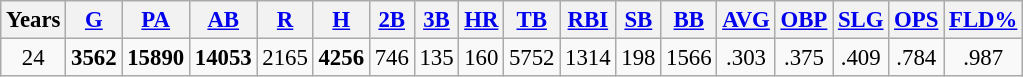<table class="wikitable" style="font-size:95%;text-align:center;">
<tr>
<th>Years</th>
<th><a href='#'>G</a></th>
<th><a href='#'>PA</a></th>
<th><a href='#'>AB</a></th>
<th><a href='#'>R</a></th>
<th><a href='#'>H</a></th>
<th><a href='#'>2B</a></th>
<th><a href='#'>3B</a></th>
<th><a href='#'>HR</a></th>
<th><a href='#'>TB</a></th>
<th><a href='#'>RBI</a></th>
<th><a href='#'>SB</a></th>
<th><a href='#'>BB</a></th>
<th><a href='#'>AVG</a></th>
<th><a href='#'>OBP</a></th>
<th><a href='#'>SLG</a></th>
<th><a href='#'>OPS</a></th>
<th><a href='#'>FLD%</a></th>
</tr>
<tr>
<td>24</td>
<td><strong>3562</strong></td>
<td><strong>15890</strong></td>
<td><strong>14053</strong></td>
<td>2165</td>
<td><strong>4256</strong></td>
<td>746</td>
<td>135</td>
<td>160</td>
<td>5752</td>
<td>1314</td>
<td>198</td>
<td>1566</td>
<td>.303</td>
<td>.375</td>
<td>.409</td>
<td>.784</td>
<td>.987</td>
</tr>
</table>
